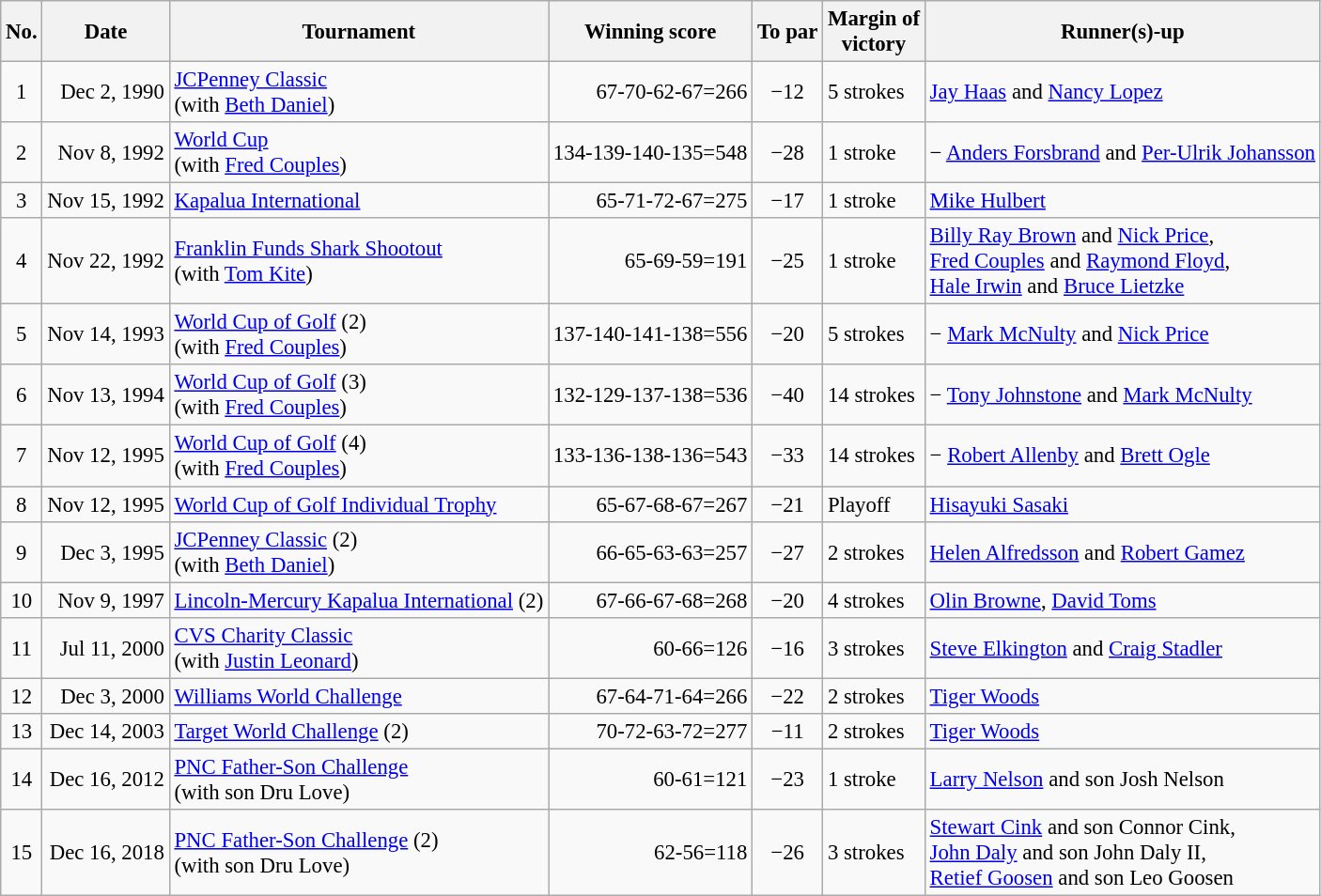<table class="wikitable" style="font-size:95%;">
<tr>
<th>No.</th>
<th>Date</th>
<th>Tournament</th>
<th>Winning score</th>
<th>To par</th>
<th>Margin of<br>victory</th>
<th>Runner(s)-up</th>
</tr>
<tr>
<td align=center>1</td>
<td align=right>Dec 2, 1990</td>
<td><a href='#'>JCPenney Classic</a><br>(with  <a href='#'>Beth Daniel</a>)</td>
<td align=right>67-70-62-67=266</td>
<td align=center>−12</td>
<td>5 strokes</td>
<td> <a href='#'>Jay Haas</a> and  <a href='#'>Nancy Lopez</a></td>
</tr>
<tr>
<td align=center>2</td>
<td align=right>Nov 8, 1992</td>
<td><a href='#'>World Cup</a><br>(with  <a href='#'>Fred Couples</a>)</td>
<td align=right>134-139-140-135=548</td>
<td align=center>−28</td>
<td>1 stroke</td>
<td> − <a href='#'>Anders Forsbrand</a> and <a href='#'>Per-Ulrik Johansson</a></td>
</tr>
<tr>
<td align=center>3</td>
<td align=right>Nov 15, 1992</td>
<td><a href='#'>Kapalua International</a></td>
<td align=right>65-71-72-67=275</td>
<td align=center>−17</td>
<td>1 stroke</td>
<td> <a href='#'>Mike Hulbert</a></td>
</tr>
<tr>
<td align=center>4</td>
<td align=right>Nov 22, 1992</td>
<td><a href='#'>Franklin Funds Shark Shootout</a><br>(with  <a href='#'>Tom Kite</a>)</td>
<td align=right>65-69-59=191</td>
<td align=center>−25</td>
<td>1 stroke</td>
<td> <a href='#'>Billy Ray Brown</a> and  <a href='#'>Nick Price</a>,<br> <a href='#'>Fred Couples</a> and  <a href='#'>Raymond Floyd</a>,<br> <a href='#'>Hale Irwin</a> and  <a href='#'>Bruce Lietzke</a></td>
</tr>
<tr>
<td align=center>5</td>
<td align=right>Nov 14, 1993</td>
<td><a href='#'>World Cup of Golf</a> (2)<br>(with  <a href='#'>Fred Couples</a>)</td>
<td align=right>137-140-141-138=556</td>
<td align=center>−20</td>
<td>5 strokes</td>
<td> − <a href='#'>Mark McNulty</a> and <a href='#'>Nick Price</a></td>
</tr>
<tr>
<td align=center>6</td>
<td align=right>Nov 13, 1994</td>
<td><a href='#'>World Cup of Golf</a> (3)<br>(with  <a href='#'>Fred Couples</a>)</td>
<td align=right>132-129-137-138=536</td>
<td align=center>−40</td>
<td>14 strokes</td>
<td> − <a href='#'>Tony Johnstone</a> and <a href='#'>Mark McNulty</a></td>
</tr>
<tr>
<td align=center>7</td>
<td align=right>Nov 12, 1995</td>
<td><a href='#'>World Cup of Golf</a> (4)<br>(with  <a href='#'>Fred Couples</a>)</td>
<td align=right>133-136-138-136=543</td>
<td align=center>−33</td>
<td>14 strokes</td>
<td> − <a href='#'>Robert Allenby</a> and <a href='#'>Brett Ogle</a></td>
</tr>
<tr>
<td align=center>8</td>
<td align=right>Nov 12, 1995</td>
<td><a href='#'>World Cup of Golf Individual Trophy</a></td>
<td align=right>65-67-68-67=267</td>
<td align=center>−21</td>
<td>Playoff</td>
<td> <a href='#'>Hisayuki Sasaki</a></td>
</tr>
<tr>
<td align=center>9</td>
<td align=right>Dec 3, 1995</td>
<td><a href='#'>JCPenney Classic</a> (2)<br>(with  <a href='#'>Beth Daniel</a>)</td>
<td align=right>66-65-63-63=257</td>
<td align=center>−27</td>
<td>2 strokes</td>
<td> <a href='#'>Helen Alfredsson</a> and  <a href='#'>Robert Gamez</a></td>
</tr>
<tr>
<td align=center>10</td>
<td align=right>Nov 9, 1997</td>
<td><a href='#'>Lincoln-Mercury Kapalua International</a> (2)</td>
<td align=right>67-66-67-68=268</td>
<td align=center>−20</td>
<td>4 strokes</td>
<td> <a href='#'>Olin Browne</a>,  <a href='#'>David Toms</a></td>
</tr>
<tr>
<td align=center>11</td>
<td align=right>Jul 11, 2000</td>
<td><a href='#'>CVS Charity Classic</a><br>(with  <a href='#'>Justin Leonard</a>)</td>
<td align=right>60-66=126</td>
<td align=center>−16</td>
<td>3 strokes</td>
<td> <a href='#'>Steve Elkington</a> and  <a href='#'>Craig Stadler</a></td>
</tr>
<tr>
<td align=center>12</td>
<td align=right>Dec 3, 2000</td>
<td><a href='#'>Williams World Challenge</a></td>
<td align=right>67-64-71-64=266</td>
<td align=center>−22</td>
<td>2 strokes</td>
<td> <a href='#'>Tiger Woods</a></td>
</tr>
<tr>
<td align=center>13</td>
<td align=right>Dec 14, 2003</td>
<td><a href='#'>Target World Challenge</a> (2)</td>
<td align=right>70-72-63-72=277</td>
<td align=center>−11</td>
<td>2 strokes</td>
<td> <a href='#'>Tiger Woods</a></td>
</tr>
<tr>
<td align=center>14</td>
<td align=right>Dec 16, 2012</td>
<td><a href='#'>PNC Father-Son Challenge</a><br>(with son Dru Love)</td>
<td align=right>60-61=121</td>
<td align=center>−23</td>
<td>1 stroke</td>
<td> <a href='#'>Larry Nelson</a> and son Josh Nelson</td>
</tr>
<tr>
<td align=center>15</td>
<td align=right>Dec 16, 2018</td>
<td><a href='#'>PNC Father-Son Challenge</a> (2)<br>(with son Dru Love)</td>
<td align=right>62-56=118</td>
<td align=center>−26</td>
<td>3 strokes</td>
<td> <a href='#'>Stewart Cink</a> and son Connor Cink,<br> <a href='#'>John Daly</a> and son John Daly II,<br> <a href='#'>Retief Goosen</a> and son Leo Goosen</td>
</tr>
</table>
